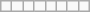<table class="wikitable">
<tr>
<td></td>
<td></td>
<td></td>
<td></td>
<td></td>
<td></td>
<td></td>
<td></td>
</tr>
</table>
